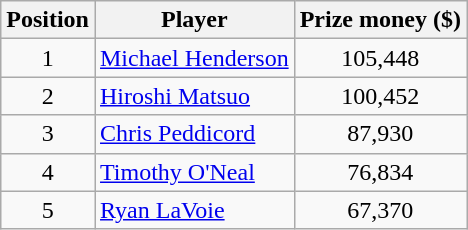<table class="wikitable">
<tr>
<th>Position</th>
<th>Player</th>
<th>Prize money ($)</th>
</tr>
<tr>
<td align=center>1</td>
<td> <a href='#'>Michael Henderson</a></td>
<td align=center>105,448</td>
</tr>
<tr>
<td align=center>2</td>
<td> <a href='#'>Hiroshi Matsuo</a></td>
<td align=center>100,452</td>
</tr>
<tr>
<td align=center>3</td>
<td> <a href='#'>Chris Peddicord</a></td>
<td align=center>87,930</td>
</tr>
<tr>
<td align=center>4</td>
<td> <a href='#'>Timothy O'Neal</a></td>
<td align=center>76,834</td>
</tr>
<tr>
<td align=center>5</td>
<td> <a href='#'>Ryan LaVoie</a></td>
<td align=center>67,370</td>
</tr>
</table>
